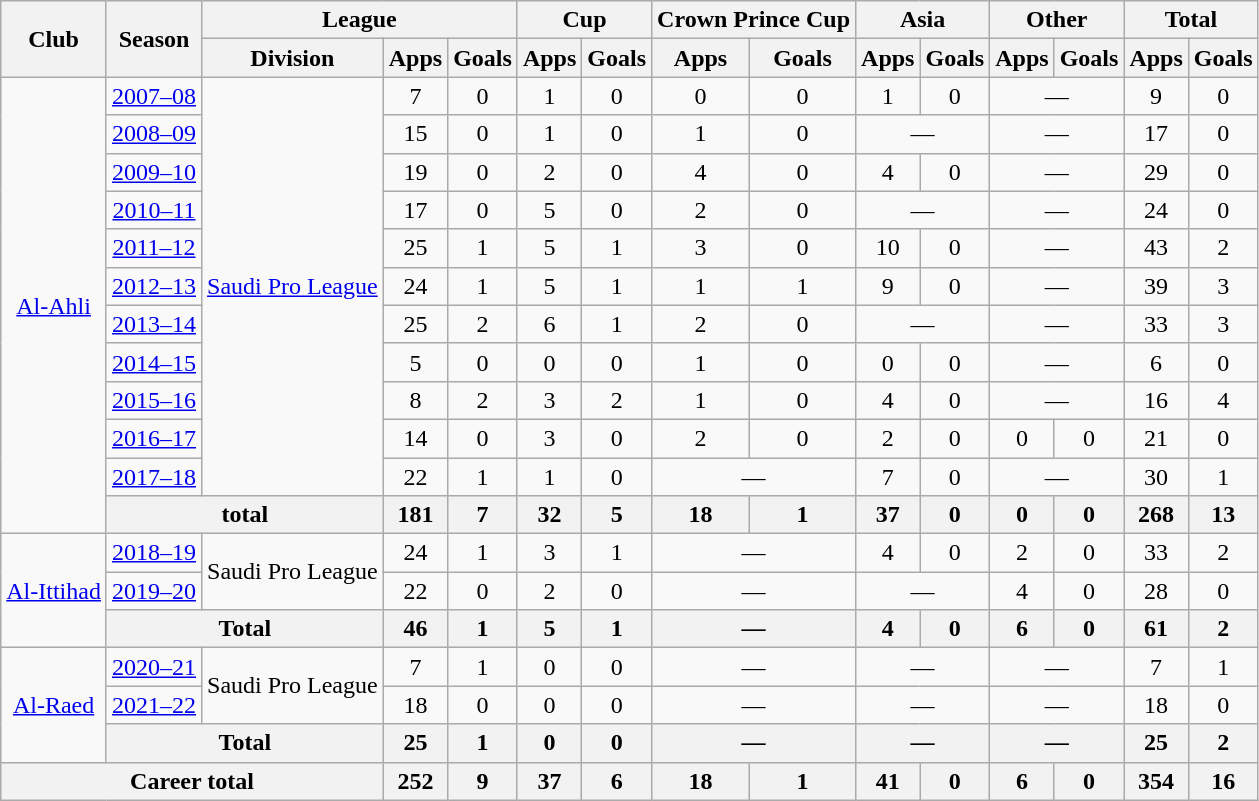<table class="wikitable" style="text-align: center">
<tr>
<th rowspan=2>Club</th>
<th rowspan=2>Season</th>
<th colspan=3>League</th>
<th colspan=2>Cup</th>
<th colspan=2>Crown Prince Cup</th>
<th colspan=2>Asia</th>
<th colspan=2>Other</th>
<th colspan=2>Total</th>
</tr>
<tr>
<th>Division</th>
<th>Apps</th>
<th>Goals</th>
<th>Apps</th>
<th>Goals</th>
<th>Apps</th>
<th>Goals</th>
<th>Apps</th>
<th>Goals</th>
<th>Apps</th>
<th>Goals</th>
<th>Apps</th>
<th>Goals</th>
</tr>
<tr>
<td rowspan=12><a href='#'>Al-Ahli</a></td>
<td><a href='#'>2007–08</a></td>
<td rowspan=11><a href='#'>Saudi Pro League</a></td>
<td>7</td>
<td>0</td>
<td>1</td>
<td>0</td>
<td>0</td>
<td>0</td>
<td>1</td>
<td>0</td>
<td colspan=2>—</td>
<td>9</td>
<td>0</td>
</tr>
<tr>
<td><a href='#'>2008–09</a></td>
<td>15</td>
<td>0</td>
<td>1</td>
<td>0</td>
<td>1</td>
<td>0</td>
<td colspan=2>—</td>
<td colspan=2>—</td>
<td>17</td>
<td>0</td>
</tr>
<tr>
<td><a href='#'>2009–10</a></td>
<td>19</td>
<td>0</td>
<td>2</td>
<td>0</td>
<td>4</td>
<td>0</td>
<td>4</td>
<td>0</td>
<td colspan=2>—</td>
<td>29</td>
<td>0</td>
</tr>
<tr>
<td><a href='#'>2010–11</a></td>
<td>17</td>
<td>0</td>
<td>5</td>
<td>0</td>
<td>2</td>
<td>0</td>
<td colspan=2>—</td>
<td colspan=2>—</td>
<td>24</td>
<td>0</td>
</tr>
<tr>
<td><a href='#'>2011–12</a></td>
<td>25</td>
<td>1</td>
<td>5</td>
<td>1</td>
<td>3</td>
<td>0</td>
<td>10</td>
<td>0</td>
<td colspan=2>—</td>
<td>43</td>
<td>2</td>
</tr>
<tr>
<td><a href='#'>2012–13</a></td>
<td>24</td>
<td>1</td>
<td>5</td>
<td>1</td>
<td>1</td>
<td>1</td>
<td>9</td>
<td>0</td>
<td colspan=2>—</td>
<td>39</td>
<td>3</td>
</tr>
<tr>
<td><a href='#'>2013–14</a></td>
<td>25</td>
<td>2</td>
<td>6</td>
<td>1</td>
<td>2</td>
<td>0</td>
<td colspan=2>—</td>
<td colspan=2>—</td>
<td>33</td>
<td>3</td>
</tr>
<tr>
<td><a href='#'>2014–15</a></td>
<td>5</td>
<td>0</td>
<td>0</td>
<td>0</td>
<td>1</td>
<td>0</td>
<td>0</td>
<td>0</td>
<td colspan=2>—</td>
<td>6</td>
<td>0</td>
</tr>
<tr>
<td><a href='#'>2015–16</a></td>
<td>8</td>
<td>2</td>
<td>3</td>
<td>2</td>
<td>1</td>
<td>0</td>
<td>4</td>
<td>0</td>
<td colspan=2>—</td>
<td>16</td>
<td>4</td>
</tr>
<tr>
<td><a href='#'>2016–17</a></td>
<td>14</td>
<td>0</td>
<td>3</td>
<td>0</td>
<td>2</td>
<td>0</td>
<td>2</td>
<td>0</td>
<td>0</td>
<td>0</td>
<td>21</td>
<td>0</td>
</tr>
<tr>
<td><a href='#'>2017–18</a></td>
<td>22</td>
<td>1</td>
<td>1</td>
<td>0</td>
<td colspan=2>—</td>
<td>7</td>
<td>0</td>
<td colspan=2>—</td>
<td>30</td>
<td>1</td>
</tr>
<tr>
<th colspan=2>total</th>
<th>181</th>
<th>7</th>
<th>32</th>
<th>5</th>
<th>18</th>
<th>1</th>
<th>37</th>
<th>0</th>
<th>0</th>
<th>0</th>
<th>268</th>
<th>13</th>
</tr>
<tr>
<td rowspan=3><a href='#'>Al-Ittihad</a></td>
<td><a href='#'>2018–19</a></td>
<td rowspan=2>Saudi Pro League</td>
<td>24</td>
<td>1</td>
<td>3</td>
<td>1</td>
<td colspan=2>—</td>
<td>4</td>
<td>0</td>
<td>2</td>
<td>0</td>
<td>33</td>
<td>2</td>
</tr>
<tr>
<td><a href='#'>2019–20</a></td>
<td>22</td>
<td>0</td>
<td>2</td>
<td>0</td>
<td colspan=2>—</td>
<td colspan=2>—</td>
<td>4</td>
<td>0</td>
<td>28</td>
<td>0</td>
</tr>
<tr>
<th colspan=2>Total</th>
<th>46</th>
<th>1</th>
<th>5</th>
<th>1</th>
<th colspan=2>—</th>
<th>4</th>
<th>0</th>
<th>6</th>
<th>0</th>
<th>61</th>
<th>2</th>
</tr>
<tr>
<td rowspan=3><a href='#'>Al-Raed</a></td>
<td><a href='#'>2020–21</a></td>
<td rowspan=2>Saudi Pro League</td>
<td>7</td>
<td>1</td>
<td>0</td>
<td>0</td>
<td colspan=2>—</td>
<td colspan=2>—</td>
<td colspan=2>—</td>
<td>7</td>
<td>1</td>
</tr>
<tr>
<td><a href='#'>2021–22</a></td>
<td>18</td>
<td>0</td>
<td>0</td>
<td>0</td>
<td colspan=2>—</td>
<td colspan=2>—</td>
<td colspan=2>—</td>
<td>18</td>
<td>0</td>
</tr>
<tr>
<th colspan=2>Total</th>
<th>25</th>
<th>1</th>
<th>0</th>
<th>0</th>
<th colspan=2>—</th>
<th colspan=2>—</th>
<th colspan=2>—</th>
<th>25</th>
<th>2</th>
</tr>
<tr>
<th colspan=3>Career total</th>
<th>252</th>
<th>9</th>
<th>37</th>
<th>6</th>
<th>18</th>
<th>1</th>
<th>41</th>
<th>0</th>
<th>6</th>
<th>0</th>
<th>354</th>
<th>16</th>
</tr>
</table>
